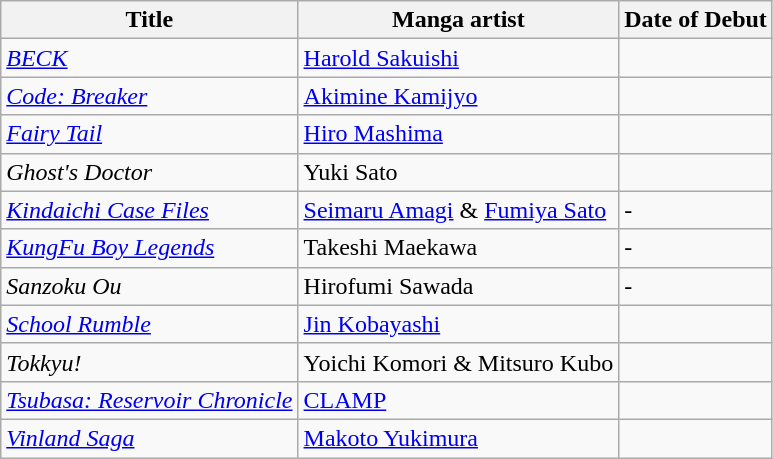<table class="wikitable sortable">
<tr>
<th>Title</th>
<th>Manga artist</th>
<th>Date of Debut</th>
</tr>
<tr>
<td><em><a href='#'>BECK</a></em></td>
<td><a href='#'>Harold Sakuishi</a></td>
<td></td>
</tr>
<tr>
<td><em><a href='#'>Code: Breaker</a></em></td>
<td><a href='#'>Akimine Kamijyo</a></td>
<td></td>
</tr>
<tr>
<td><em><a href='#'>Fairy Tail</a></em></td>
<td><a href='#'>Hiro Mashima</a></td>
<td></td>
</tr>
<tr>
<td><em>Ghost's Doctor</em></td>
<td>Yuki Sato</td>
<td></td>
</tr>
<tr>
<td><em><a href='#'>Kindaichi Case Files</a></em></td>
<td><a href='#'>Seimaru Amagi</a> & <a href='#'>Fumiya Sato</a></td>
<td> - <br></td>
</tr>
<tr>
<td><em><a href='#'>KungFu Boy Legends</a></em></td>
<td>Takeshi Maekawa</td>
<td> - <br></td>
</tr>
<tr>
<td><em>Sanzoku Ou</em></td>
<td>Hirofumi Sawada</td>
<td> - <br></td>
</tr>
<tr>
<td><em><a href='#'>School Rumble</a></em></td>
<td><a href='#'>Jin Kobayashi</a></td>
<td></td>
</tr>
<tr>
<td><em>Tokkyu!</em></td>
<td>Yoichi Komori & Mitsuro Kubo</td>
<td></td>
</tr>
<tr>
<td><em><a href='#'>Tsubasa: Reservoir Chronicle</a></em></td>
<td><a href='#'>CLAMP</a></td>
<td></td>
</tr>
<tr>
<td><em><a href='#'>Vinland Saga</a></em></td>
<td><a href='#'>Makoto Yukimura</a></td>
<td></td>
</tr>
</table>
